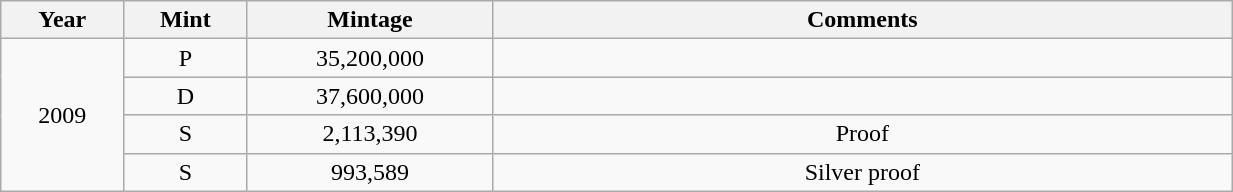<table class="wikitable sortable" style="min-width:65%; text-align:center;">
<tr>
<th width="10%">Year</th>
<th width="10%">Mint</th>
<th width="20%">Mintage</th>
<th width="60%">Comments</th>
</tr>
<tr>
<td rowspan="4">2009</td>
<td>P</td>
<td>35,200,000</td>
<td></td>
</tr>
<tr>
<td>D</td>
<td>37,600,000</td>
<td></td>
</tr>
<tr>
<td>S</td>
<td>2,113,390</td>
<td>Proof</td>
</tr>
<tr>
<td>S</td>
<td>993,589</td>
<td>Silver proof</td>
</tr>
</table>
